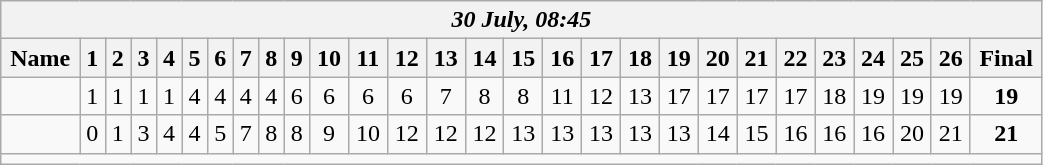<table class=wikitable style="text-align:center; width: 55%">
<tr>
<th colspan=28><em>30 July, 08:45</em></th>
</tr>
<tr>
<th>Name</th>
<th>1</th>
<th>2</th>
<th>3</th>
<th>4</th>
<th>5</th>
<th>6</th>
<th>7</th>
<th>8</th>
<th>9</th>
<th>10</th>
<th>11</th>
<th>12</th>
<th>13</th>
<th>14</th>
<th>15</th>
<th>16</th>
<th>17</th>
<th>18</th>
<th>19</th>
<th>20</th>
<th>21</th>
<th>22</th>
<th>23</th>
<th>24</th>
<th>25</th>
<th>26</th>
<th>Final</th>
</tr>
<tr>
<td align=left></td>
<td>1</td>
<td>1</td>
<td>1</td>
<td>1</td>
<td>4</td>
<td>4</td>
<td>4</td>
<td>4</td>
<td>6</td>
<td>6</td>
<td>6</td>
<td>6</td>
<td>7</td>
<td>8</td>
<td>8</td>
<td>11</td>
<td>12</td>
<td>13</td>
<td>17</td>
<td>17</td>
<td>17</td>
<td>17</td>
<td>18</td>
<td>19</td>
<td>19</td>
<td>19</td>
<td><strong>19</strong></td>
</tr>
<tr>
<td align=left><strong></strong></td>
<td>0</td>
<td>1</td>
<td>3</td>
<td>4</td>
<td>4</td>
<td>5</td>
<td>7</td>
<td>8</td>
<td>8</td>
<td>9</td>
<td>10</td>
<td>12</td>
<td>12</td>
<td>12</td>
<td>13</td>
<td>13</td>
<td>13</td>
<td>13</td>
<td>13</td>
<td>14</td>
<td>15</td>
<td>16</td>
<td>16</td>
<td>16</td>
<td>20</td>
<td>21</td>
<td><strong>21</strong></td>
</tr>
<tr>
<td colspan=28></td>
</tr>
</table>
